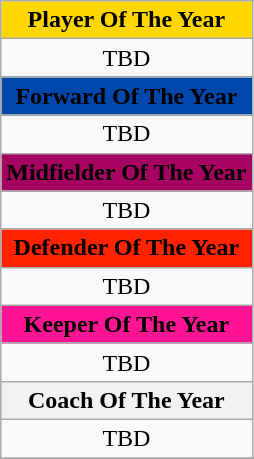<table class="wikitable" style="text-align:center">
<tr>
<th colspan="3" style="background-color: gold">Player Of The Year</th>
</tr>
<tr>
<td colspan="3">TBD</td>
</tr>
<tr>
<th colspan="3" style="background-color: #0047AB">Forward Of The Year</th>
</tr>
<tr>
<td colspan="3">TBD</td>
</tr>
<tr>
<th colspan="3" style="background-color: #a60261">Midfielder Of The Year</th>
</tr>
<tr>
<td colspan="3">TBD</td>
</tr>
<tr>
<th colspan="3" style="background-color: #ff2301">Defender Of The Year</th>
</tr>
<tr>
<td colspan="3">TBD</td>
</tr>
<tr>
<th colspan="3" style="background-color: #ff1493">Keeper Of The Year</th>
</tr>
<tr>
<td colspan="3">TBD</td>
</tr>
<tr>
<th colspan="3">Coach Of The Year</th>
</tr>
<tr>
<td colspan="3">TBD</td>
</tr>
<tr>
</tr>
</table>
